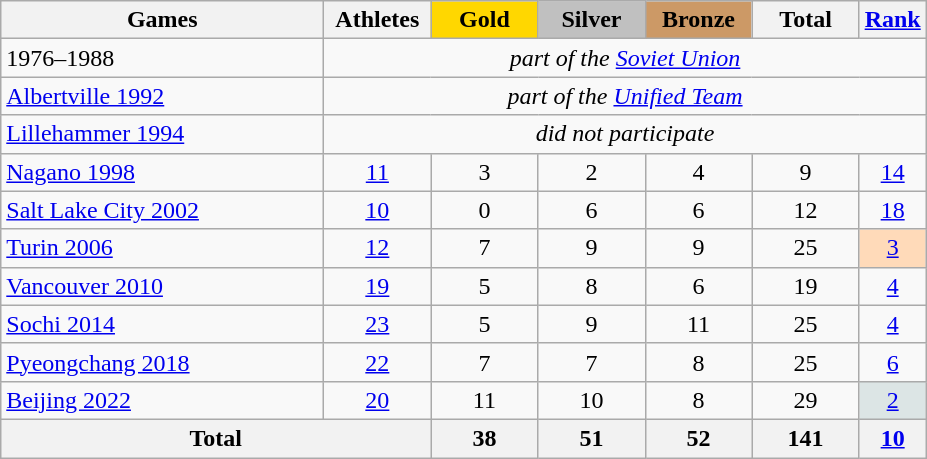<table class="wikitable" style="text-align:center; font-size:100%;">
<tr>
<th style="width:13em;">Games</th>
<th style="width:4em;">Athletes</th>
<th style="width:4em; background:gold;">Gold</th>
<th style="width:4em; background:silver;">Silver</th>
<th style="width:4em; background:#cc9966;">Bronze</th>
<th style="width:4em;">Total</th>
<th style="width:2em;"><a href='#'>Rank</a></th>
</tr>
<tr>
<td align=left>1976–1988</td>
<td colspan=6><em>part of the <a href='#'>Soviet Union</a></em></td>
</tr>
<tr>
<td align=left> <a href='#'>Albertville 1992</a></td>
<td colspan=6><em>part of the <a href='#'>Unified Team</a></em></td>
</tr>
<tr>
<td align=left> <a href='#'>Lillehammer 1994</a></td>
<td colspan=6><em>did not participate</em></td>
</tr>
<tr>
<td align=left> <a href='#'>Nagano 1998</a></td>
<td><a href='#'>11</a></td>
<td>3</td>
<td>2</td>
<td>4</td>
<td>9</td>
<td><a href='#'>14</a></td>
</tr>
<tr>
<td align=left> <a href='#'>Salt Lake City 2002</a></td>
<td><a href='#'>10</a></td>
<td>0</td>
<td>6</td>
<td>6</td>
<td>12</td>
<td><a href='#'>18</a></td>
</tr>
<tr>
<td align=left> <a href='#'>Turin 2006</a></td>
<td><a href='#'>12</a></td>
<td>7</td>
<td>9</td>
<td>9</td>
<td>25</td>
<td bgcolor=ffdab9><a href='#'>3</a></td>
</tr>
<tr>
<td align=left> <a href='#'>Vancouver 2010</a></td>
<td><a href='#'>19</a></td>
<td>5</td>
<td>8</td>
<td>6</td>
<td>19</td>
<td><a href='#'>4</a></td>
</tr>
<tr>
<td align=left> <a href='#'>Sochi 2014</a></td>
<td><a href='#'>23</a></td>
<td>5</td>
<td>9</td>
<td>11</td>
<td>25</td>
<td><a href='#'>4</a></td>
</tr>
<tr>
<td align=left> <a href='#'>Pyeongchang 2018</a></td>
<td><a href='#'>22</a></td>
<td>7</td>
<td>7</td>
<td>8</td>
<td>25</td>
<td><a href='#'>6</a></td>
</tr>
<tr>
<td align=left> <a href='#'>Beijing 2022</a></td>
<td><a href='#'>20</a></td>
<td>11</td>
<td>10</td>
<td>8</td>
<td>29</td>
<td bgcolor=dce5e5><a href='#'>2</a></td>
</tr>
<tr>
<th colspan=2>Total</th>
<th>38</th>
<th>51</th>
<th>52</th>
<th>141</th>
<th><a href='#'>10</a></th>
</tr>
</table>
